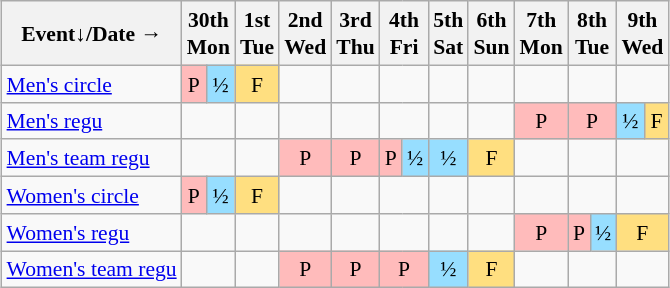<table class="wikitable" style="margin:0.5em auto; font-size:90%; line-height:1.25em; text-align:center;">
<tr>
<th>Event↓/Date →</th>
<th colspan=2>30th<br>Mon</th>
<th>1st<br>Tue</th>
<th>2nd<br>Wed</th>
<th>3rd<br>Thu</th>
<th colspan=2>4th<br>Fri</th>
<th>5th<br>Sat</th>
<th>6th<br>Sun</th>
<th>7th<br>Mon</th>
<th colspan=2>8th<br>Tue</th>
<th colspan=2>9th<br>Wed</th>
</tr>
<tr>
<td align="left"><a href='#'>Men's circle</a></td>
<td bgcolor="#FFBBBB">P</td>
<td bgcolor="#97DEFF">½</td>
<td bgcolor="#FFDF80">F</td>
<td></td>
<td></td>
<td colspan=2></td>
<td></td>
<td></td>
<td></td>
<td colspan=2></td>
<td colspan=2></td>
</tr>
<tr>
<td align="left"><a href='#'>Men's regu</a></td>
<td colspan=2></td>
<td></td>
<td></td>
<td></td>
<td colspan=2></td>
<td></td>
<td></td>
<td bgcolor="#FFBBBB">P</td>
<td colspan=2 bgcolor="#FFBBBB">P</td>
<td bgcolor="#97DEFF">½</td>
<td bgcolor="#FFDF80">F</td>
</tr>
<tr>
<td align="left"><a href='#'>Men's team regu</a></td>
<td colspan=2></td>
<td></td>
<td bgcolor="#FFBBBB">P</td>
<td bgcolor="#FFBBBB">P</td>
<td bgcolor="#FFBBBB">P</td>
<td bgcolor="#97DEFF">½</td>
<td bgcolor="#97DEFF">½</td>
<td bgcolor="#FFDF80">F</td>
<td></td>
<td colspan=2></td>
<td colspan=2></td>
</tr>
<tr>
<td align="left"><a href='#'>Women's circle</a></td>
<td bgcolor="#FFBBBB">P</td>
<td bgcolor="#97DEFF">½</td>
<td bgcolor="#FFDF80">F</td>
<td></td>
<td></td>
<td colspan=2></td>
<td></td>
<td></td>
<td></td>
<td colspan=2></td>
<td colspan=2></td>
</tr>
<tr>
<td align="left"><a href='#'>Women's regu</a></td>
<td colspan=2></td>
<td></td>
<td></td>
<td></td>
<td colspan=2></td>
<td></td>
<td></td>
<td bgcolor="#FFBBBB">P</td>
<td bgcolor="#FFBBBB">P</td>
<td bgcolor="#97DEFF">½</td>
<td colspan=2 bgcolor="#FFDF80">F</td>
</tr>
<tr>
<td align="left"><a href='#'>Women's team regu</a></td>
<td colspan=2></td>
<td></td>
<td bgcolor="#FFBBBB">P</td>
<td bgcolor="#FFBBBB">P</td>
<td colspan=2 bgcolor="#FFBBBB">P</td>
<td bgcolor="#97DEFF">½</td>
<td bgcolor="#FFDF80">F</td>
<td></td>
<td colspan=2></td>
<td colspan=2></td>
</tr>
</table>
